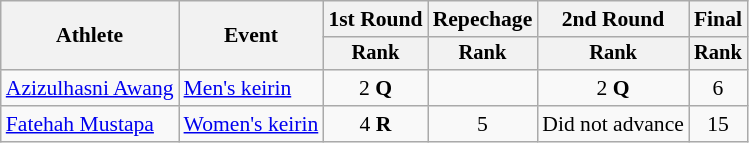<table class="wikitable" style="font-size:90%">
<tr>
<th rowspan="2">Athlete</th>
<th rowspan="2">Event</th>
<th>1st Round</th>
<th>Repechage</th>
<th>2nd Round</th>
<th>Final</th>
</tr>
<tr style="font-size:95%">
<th>Rank</th>
<th>Rank</th>
<th>Rank</th>
<th>Rank</th>
</tr>
<tr align=center>
<td align=left><a href='#'>Azizulhasni Awang</a></td>
<td align=left><a href='#'>Men's keirin</a></td>
<td>2 <strong>Q</strong></td>
<td></td>
<td>2 <strong>Q</strong></td>
<td>6</td>
</tr>
<tr align=center>
<td align=left><a href='#'>Fatehah Mustapa</a></td>
<td align=left><a href='#'>Women's keirin</a></td>
<td>4 <strong>R</strong></td>
<td>5</td>
<td>Did not advance</td>
<td>15</td>
</tr>
</table>
